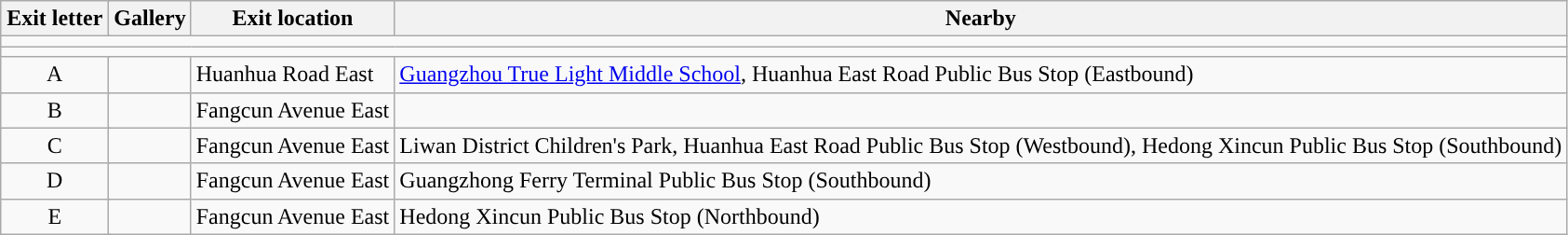<table class="wikitable">
<tr>
<th style="width:70px" colspan="2">Exit letter</th>
<th>Gallery</th>
<th>Exit location</th>
<th>Nearby</th>
</tr>
<tr style="background:#">
<td colspan = "6"></td>
</tr>
<tr style="background:#">
<td colspan = "6"></td>
</tr>
<tr>
<td align="center" colspan="2">A</td>
<td></td>
<td>Huanhua Road East</td>
<td><a href='#'>Guangzhou True Light Middle School</a>, Huanhua East Road Public Bus Stop (Eastbound)</td>
</tr>
<tr>
<td align="center" colspan="2">B</td>
<td></td>
<td>Fangcun Avenue East</td>
<td></td>
</tr>
<tr>
<td align="center" colspan="2">C</td>
<td></td>
<td>Fangcun Avenue East</td>
<td>Liwan District Children's Park, Huanhua East Road Public Bus Stop (Westbound), Hedong Xincun Public Bus Stop (Southbound)</td>
</tr>
<tr>
<td align="center" colspan="2">D</td>
<td></td>
<td>Fangcun Avenue East</td>
<td>Guangzhong Ferry Terminal Public Bus Stop (Southbound)</td>
</tr>
<tr>
<td align="center" colspan="2">E</td>
<td></td>
<td>Fangcun Avenue East</td>
<td>Hedong Xincun Public Bus Stop (Northbound)</td>
</tr>
</table>
